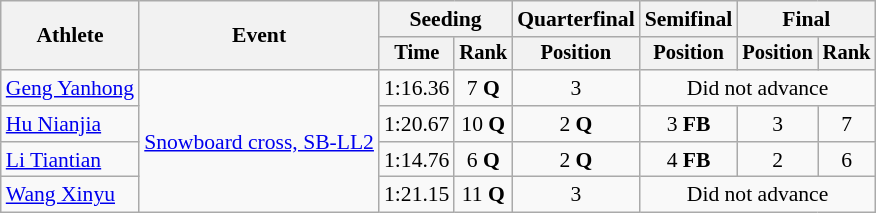<table class=wikitable style=font-size:90%;text-align:center>
<tr>
<th rowspan=2>Athlete</th>
<th rowspan=2>Event</th>
<th colspan=2>Seeding</th>
<th>Quarterfinal</th>
<th>Semifinal</th>
<th colspan=2>Final</th>
</tr>
<tr style=font-size:95%>
<th>Time</th>
<th>Rank</th>
<th>Position</th>
<th>Position</th>
<th>Position</th>
<th>Rank</th>
</tr>
<tr>
<td align=left><a href='#'>Geng Yanhong</a></td>
<td align=left rowspan=4><a href='#'>Snowboard cross, SB-LL2</a></td>
<td>1:16.36</td>
<td>7 <strong>Q</strong></td>
<td>3</td>
<td colspan=3>Did not advance</td>
</tr>
<tr>
<td align=left><a href='#'>Hu Nianjia</a></td>
<td>1:20.67</td>
<td>10 <strong>Q</strong></td>
<td>2 <strong>Q</strong></td>
<td>3 <strong>FB</strong></td>
<td>3</td>
<td>7</td>
</tr>
<tr>
<td align=left><a href='#'>Li Tiantian</a></td>
<td>1:14.76</td>
<td>6 <strong>Q</strong></td>
<td>2 <strong>Q</strong></td>
<td>4 <strong>FB</strong></td>
<td>2</td>
<td>6</td>
</tr>
<tr>
<td align=left><a href='#'>Wang Xinyu</a></td>
<td>1:21.15</td>
<td>11 <strong>Q</strong></td>
<td>3</td>
<td colspan=3>Did not advance</td>
</tr>
</table>
